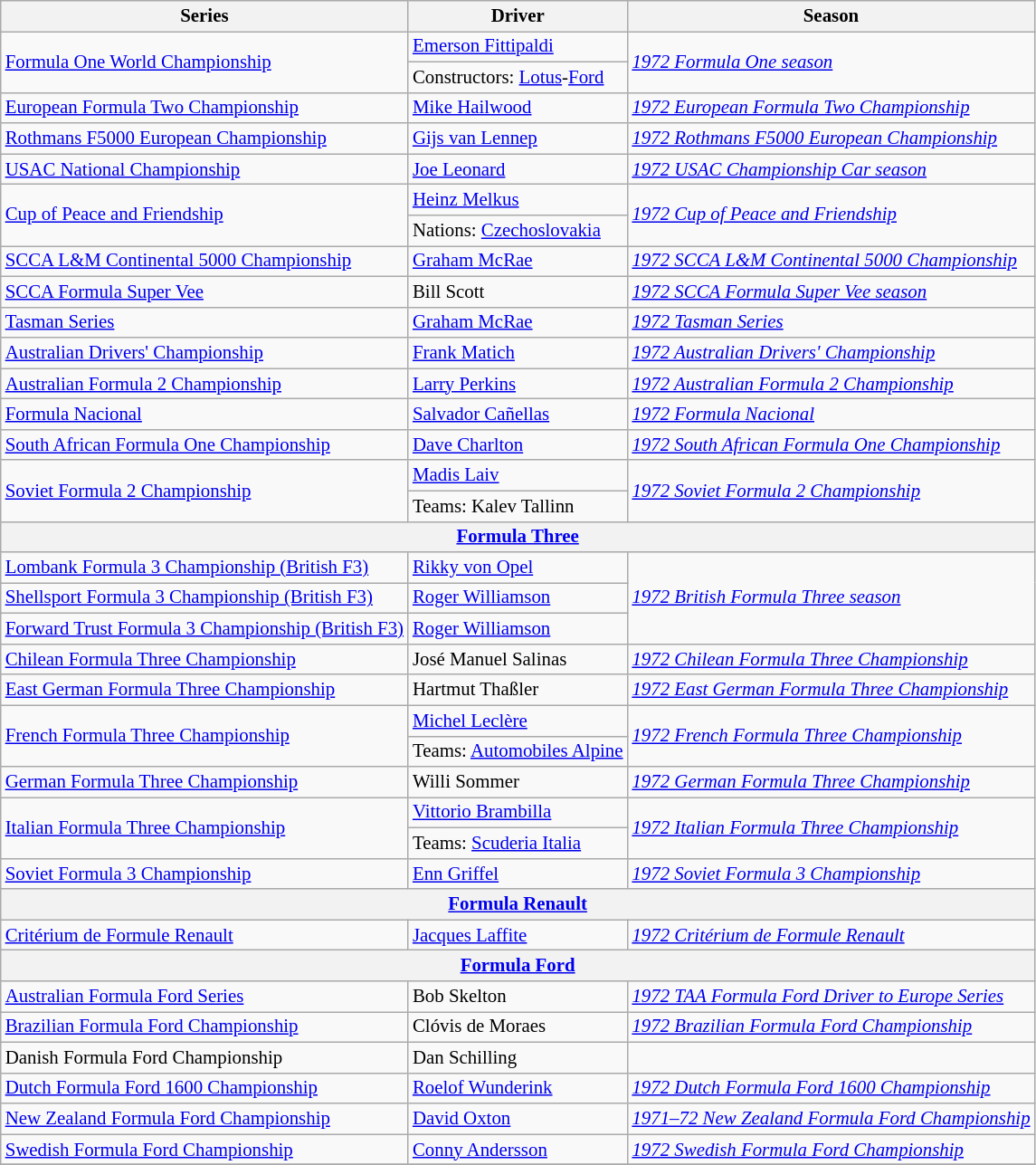<table class="wikitable" style="font-size: 87%;">
<tr>
<th>Series</th>
<th>Driver</th>
<th>Season</th>
</tr>
<tr>
<td rowspan=2><a href='#'>Formula One World Championship</a></td>
<td> <a href='#'>Emerson Fittipaldi</a></td>
<td rowspan=2><em><a href='#'>1972 Formula One season</a></em></td>
</tr>
<tr>
<td>Constructors:  <a href='#'>Lotus</a>-<a href='#'>Ford</a></td>
</tr>
<tr>
<td><a href='#'>European Formula Two Championship</a></td>
<td> <a href='#'>Mike Hailwood</a></td>
<td><em><a href='#'>1972 European Formula Two Championship</a></em></td>
</tr>
<tr>
<td><a href='#'>Rothmans F5000 European Championship</a></td>
<td> <a href='#'>Gijs van Lennep</a></td>
<td><em><a href='#'>1972 Rothmans F5000 European Championship</a></em></td>
</tr>
<tr>
<td><a href='#'>USAC National Championship</a></td>
<td> <a href='#'>Joe Leonard</a></td>
<td><em><a href='#'>1972 USAC Championship Car season</a></em></td>
</tr>
<tr>
<td rowspan=2><a href='#'>Cup of Peace and Friendship</a></td>
<td> <a href='#'>Heinz Melkus</a></td>
<td rowspan=2><em><a href='#'>1972 Cup of Peace and Friendship</a></em></td>
</tr>
<tr>
<td>Nations:  <a href='#'>Czechoslovakia</a></td>
</tr>
<tr>
<td><a href='#'>SCCA L&M Continental 5000 Championship</a></td>
<td> <a href='#'>Graham McRae</a></td>
<td><em><a href='#'>1972 SCCA L&M Continental 5000 Championship</a></em></td>
</tr>
<tr>
<td><a href='#'>SCCA Formula Super Vee</a></td>
<td> Bill Scott</td>
<td><em><a href='#'>1972 SCCA Formula Super Vee season</a></em></td>
</tr>
<tr>
<td><a href='#'>Tasman Series</a></td>
<td> <a href='#'>Graham McRae</a></td>
<td><em><a href='#'>1972 Tasman Series</a></em></td>
</tr>
<tr>
<td><a href='#'>Australian Drivers' Championship</a></td>
<td> <a href='#'>Frank Matich</a></td>
<td><em><a href='#'>1972 Australian Drivers' Championship</a></em></td>
</tr>
<tr>
<td><a href='#'>Australian Formula 2 Championship</a></td>
<td> <a href='#'>Larry Perkins</a></td>
<td><em><a href='#'>1972 Australian Formula 2 Championship</a></em></td>
</tr>
<tr>
<td><a href='#'>Formula Nacional</a></td>
<td> <a href='#'>Salvador Cañellas</a></td>
<td><em><a href='#'>1972 Formula Nacional</a></em></td>
</tr>
<tr>
<td><a href='#'>South African Formula One Championship</a></td>
<td> <a href='#'>Dave Charlton</a></td>
<td><em><a href='#'>1972 South African Formula One Championship</a></em></td>
</tr>
<tr>
<td rowspan=2><a href='#'>Soviet Formula 2 Championship</a></td>
<td> <a href='#'>Madis Laiv</a></td>
<td rowspan=2><em><a href='#'>1972 Soviet Formula 2 Championship</a></em></td>
</tr>
<tr>
<td>Teams:  Kalev Tallinn</td>
</tr>
<tr>
<th colspan=3><a href='#'>Formula Three</a></th>
</tr>
<tr>
<td><a href='#'>Lombank Formula 3 Championship (British F3)</a></td>
<td> <a href='#'>Rikky von Opel</a></td>
<td rowspan=3><em><a href='#'>1972 British Formula Three season</a></em></td>
</tr>
<tr>
<td><a href='#'>Shellsport Formula 3 Championship (British F3)</a></td>
<td> <a href='#'>Roger Williamson</a></td>
</tr>
<tr>
<td><a href='#'>Forward Trust Formula 3 Championship (British F3)</a></td>
<td> <a href='#'>Roger Williamson</a></td>
</tr>
<tr>
<td><a href='#'>Chilean Formula Three Championship</a></td>
<td> José Manuel Salinas</td>
<td><em><a href='#'>1972 Chilean Formula Three Championship</a></em></td>
</tr>
<tr>
<td><a href='#'>East German Formula Three Championship</a></td>
<td> Hartmut Thaßler</td>
<td><em><a href='#'>1972 East German Formula Three Championship</a></em></td>
</tr>
<tr>
<td rowspan=2><a href='#'>French Formula Three Championship</a></td>
<td> <a href='#'>Michel Leclère</a></td>
<td rowspan=2><em><a href='#'>1972 French Formula Three Championship</a></em></td>
</tr>
<tr>
<td>Teams:  <a href='#'>Automobiles Alpine</a></td>
</tr>
<tr>
<td><a href='#'>German Formula Three Championship</a></td>
<td> Willi Sommer</td>
<td><em><a href='#'>1972 German Formula Three Championship</a></em></td>
</tr>
<tr>
<td rowspan=2><a href='#'>Italian Formula Three Championship</a></td>
<td> <a href='#'>Vittorio Brambilla</a></td>
<td rowspan=2><em><a href='#'>1972 Italian Formula Three Championship</a></em></td>
</tr>
<tr>
<td>Teams:  <a href='#'>Scuderia Italia</a></td>
</tr>
<tr>
<td><a href='#'>Soviet Formula 3 Championship</a></td>
<td> <a href='#'>Enn Griffel</a></td>
<td><em><a href='#'>1972 Soviet Formula 3 Championship</a></em></td>
</tr>
<tr>
<th colspan=3><a href='#'>Formula Renault</a></th>
</tr>
<tr>
<td><a href='#'>Critérium de Formule Renault</a></td>
<td> <a href='#'>Jacques Laffite</a></td>
<td><em><a href='#'>1972 Critérium de Formule Renault</a></em></td>
</tr>
<tr>
<th colspan=3><a href='#'>Formula Ford</a></th>
</tr>
<tr>
<td><a href='#'>Australian Formula Ford Series</a></td>
<td> Bob Skelton</td>
<td><em><a href='#'>1972 TAA Formula Ford Driver to Europe Series</a></em></td>
</tr>
<tr>
<td><a href='#'>Brazilian Formula Ford Championship</a></td>
<td> Clóvis de Moraes</td>
<td><em><a href='#'>1972 Brazilian Formula Ford Championship</a></em></td>
</tr>
<tr>
<td>Danish Formula Ford Championship</td>
<td> Dan Schilling</td>
<td></td>
</tr>
<tr>
<td><a href='#'>Dutch Formula Ford 1600 Championship</a></td>
<td> <a href='#'>Roelof Wunderink</a></td>
<td><em><a href='#'>1972 Dutch Formula Ford 1600 Championship</a></em></td>
</tr>
<tr>
<td><a href='#'>New Zealand Formula Ford Championship</a></td>
<td> <a href='#'>David Oxton</a></td>
<td><em><a href='#'>1971–72 New Zealand Formula Ford Championship</a></em></td>
</tr>
<tr>
<td><a href='#'>Swedish Formula Ford Championship</a></td>
<td> <a href='#'>Conny Andersson</a></td>
<td><em><a href='#'>1972 Swedish Formula Ford Championship</a></em></td>
</tr>
<tr>
</tr>
</table>
